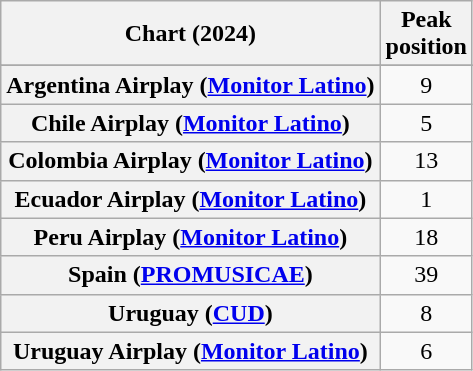<table class="wikitable sortable plainrowheaders" style="text-align:center">
<tr>
<th scope="col">Chart (2024)</th>
<th scope="col">Peak<br>position</th>
</tr>
<tr>
</tr>
<tr>
<th scope="row">Argentina Airplay (<a href='#'>Monitor Latino</a>)</th>
<td>9</td>
</tr>
<tr>
<th scope="row">Chile Airplay (<a href='#'>Monitor Latino</a>)</th>
<td>5</td>
</tr>
<tr>
<th scope="row">Colombia Airplay (<a href='#'>Monitor Latino</a>)</th>
<td>13</td>
</tr>
<tr>
<th scope="row">Ecuador Airplay (<a href='#'>Monitor Latino</a>)</th>
<td>1</td>
</tr>
<tr>
<th scope="row">Peru Airplay (<a href='#'>Monitor Latino</a>)</th>
<td>18</td>
</tr>
<tr>
<th scope="row">Spain (<a href='#'>PROMUSICAE</a>)</th>
<td>39</td>
</tr>
<tr>
<th scope="row">Uruguay (<a href='#'>CUD</a>)</th>
<td>8</td>
</tr>
<tr>
<th scope="row">Uruguay Airplay (<a href='#'>Monitor Latino</a>)</th>
<td>6</td>
</tr>
</table>
